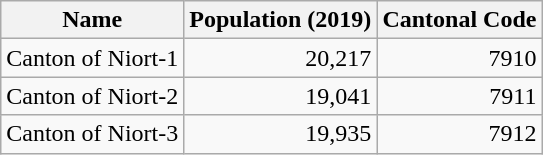<table class="wikitable">
<tr>
<th>Name</th>
<th>Population (2019)</th>
<th>Cantonal Code</th>
</tr>
<tr>
<td>Canton of Niort-1</td>
<td align="right">20,217</td>
<td align="right">7910</td>
</tr>
<tr>
<td>Canton of Niort-2</td>
<td align="right">19,041</td>
<td align="right">7911</td>
</tr>
<tr>
<td>Canton of Niort-3</td>
<td align="right">19,935</td>
<td align="right">7912</td>
</tr>
</table>
